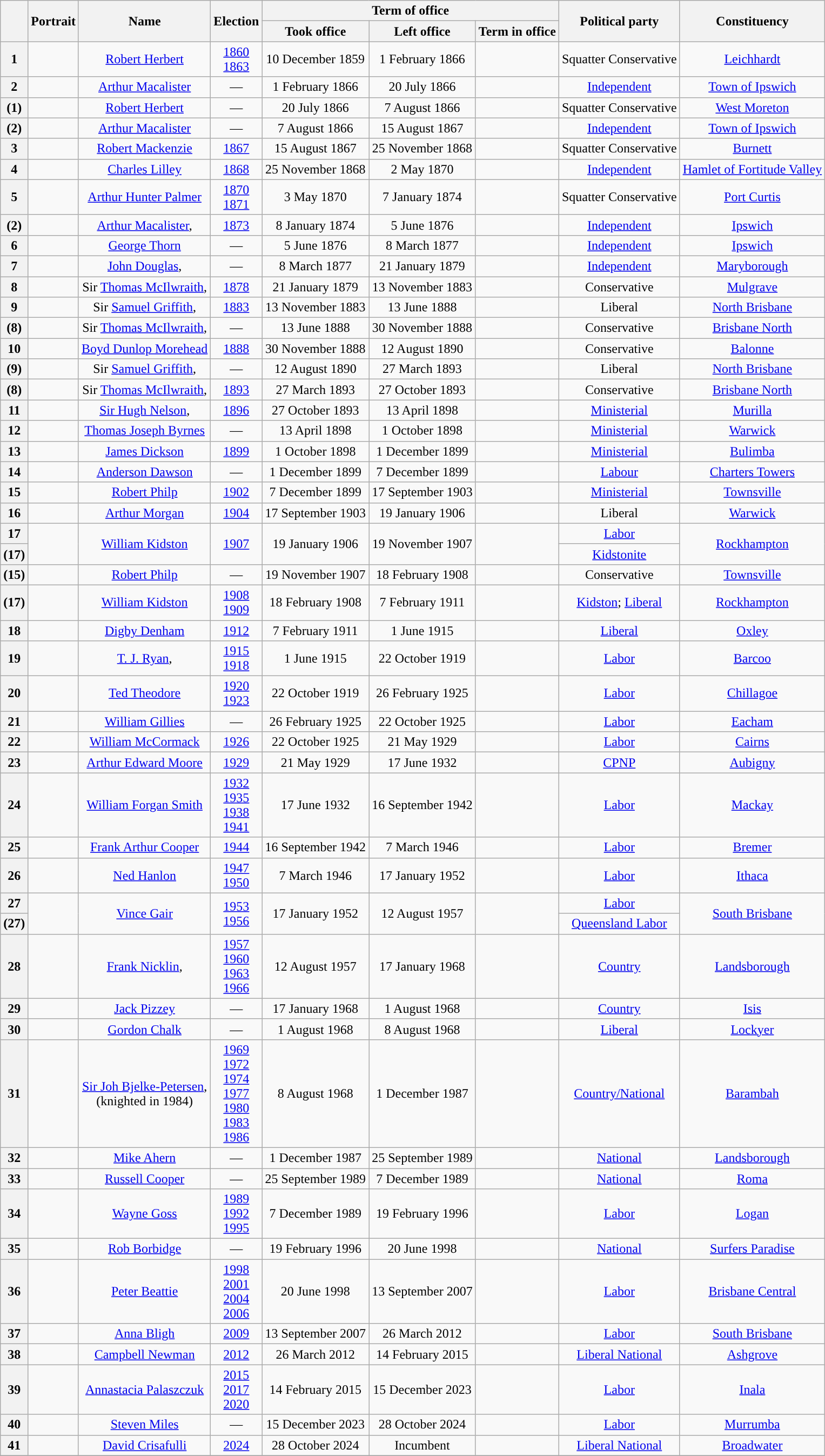<table class="wikitable" style="text-align:center">
<tr>
<th rowspan="2"></th>
<th rowspan="2">Portrait</th>
<th rowspan="2">Name</th>
<th rowspan="2">Election</th>
<th colspan="3">Term of office</th>
<th rowspan="2">Political party</th>
<th rowspan="2">Constituency</th>
</tr>
<tr>
<th>Took office</th>
<th>Left office</th>
<th>Term in office</th>
</tr>
<tr>
<th style="background:">1</th>
<td></td>
<td><a href='#'>Robert Herbert</a></td>
<td><a href='#'>1860</a><br><a href='#'>1863</a></td>
<td>10 December 1859</td>
<td>1 February 1866</td>
<td></td>
<td>Squatter Conservative</td>
<td><a href='#'>Leichhardt</a></td>
</tr>
<tr>
<th style="background:">2</th>
<td></td>
<td><a href='#'>Arthur Macalister</a></td>
<td>—</td>
<td>1 February 1866</td>
<td>20 July 1866</td>
<td></td>
<td><a href='#'>Independent</a></td>
<td><a href='#'>Town of Ipswich</a></td>
</tr>
<tr>
<th style="background:">(1)</th>
<td></td>
<td><a href='#'>Robert Herbert</a></td>
<td>—</td>
<td>20 July 1866</td>
<td>7 August 1866</td>
<td></td>
<td>Squatter Conservative</td>
<td><a href='#'>West Moreton</a></td>
</tr>
<tr>
<th style="background:">(2)</th>
<td></td>
<td><a href='#'>Arthur Macalister</a></td>
<td>—</td>
<td>7 August 1866</td>
<td>15 August 1867</td>
<td></td>
<td><a href='#'>Independent</a></td>
<td><a href='#'>Town of Ipswich</a></td>
</tr>
<tr>
<th style="background:">3</th>
<td></td>
<td><a href='#'>Robert Mackenzie</a></td>
<td><a href='#'>1867</a></td>
<td>15 August 1867</td>
<td>25 November 1868</td>
<td></td>
<td>Squatter Conservative</td>
<td><a href='#'>Burnett</a></td>
</tr>
<tr>
<th style="background:">4</th>
<td></td>
<td><a href='#'>Charles Lilley</a></td>
<td><a href='#'>1868</a></td>
<td>25 November 1868</td>
<td>2 May 1870</td>
<td></td>
<td><a href='#'>Independent</a></td>
<td><a href='#'>Hamlet of Fortitude Valley</a></td>
</tr>
<tr>
<th style="background:">5</th>
<td></td>
<td><a href='#'>Arthur Hunter Palmer</a></td>
<td><a href='#'>1870</a><br><a href='#'>1871</a></td>
<td>3 May 1870</td>
<td>7 January 1874</td>
<td></td>
<td>Squatter Conservative</td>
<td><a href='#'>Port Curtis</a></td>
</tr>
<tr>
<th style="background:">(2)</th>
<td></td>
<td><a href='#'>Arthur Macalister</a>, </td>
<td><a href='#'>1873</a></td>
<td>8 January 1874</td>
<td>5 June 1876</td>
<td></td>
<td><a href='#'>Independent</a></td>
<td><a href='#'>Ipswich</a></td>
</tr>
<tr>
<th style="background:">6</th>
<td></td>
<td><a href='#'>George Thorn</a></td>
<td>—</td>
<td>5 June 1876</td>
<td>8 March 1877</td>
<td></td>
<td><a href='#'>Independent</a></td>
<td><a href='#'>Ipswich</a></td>
</tr>
<tr>
<th style="background:">7</th>
<td></td>
<td><a href='#'>John Douglas</a>, </td>
<td>—</td>
<td>8 March 1877</td>
<td>21 January 1879</td>
<td></td>
<td><a href='#'>Independent</a></td>
<td><a href='#'>Maryborough</a></td>
</tr>
<tr>
<th style="background:">8</th>
<td></td>
<td>Sir <a href='#'>Thomas McIlwraith</a>, </td>
<td><a href='#'>1878</a></td>
<td>21 January 1879</td>
<td>13 November 1883</td>
<td></td>
<td>Conservative</td>
<td><a href='#'>Mulgrave</a></td>
</tr>
<tr>
<th style="background:">9</th>
<td></td>
<td>Sir <a href='#'>Samuel Griffith</a>, </td>
<td><a href='#'>1883</a></td>
<td>13 November 1883</td>
<td>13 June 1888</td>
<td></td>
<td>Liberal</td>
<td><a href='#'>North Brisbane</a></td>
</tr>
<tr>
<th style="background:">(8)</th>
<td></td>
<td>Sir <a href='#'>Thomas McIlwraith</a>, </td>
<td>—</td>
<td>13 June 1888</td>
<td>30 November 1888</td>
<td></td>
<td>Conservative</td>
<td><a href='#'>Brisbane North</a></td>
</tr>
<tr>
<th style="background:">10</th>
<td></td>
<td><a href='#'>Boyd Dunlop Morehead</a></td>
<td><a href='#'>1888</a></td>
<td>30 November 1888</td>
<td>12 August 1890</td>
<td></td>
<td>Conservative</td>
<td><a href='#'>Balonne</a></td>
</tr>
<tr>
<th style="background:">(9)</th>
<td></td>
<td>Sir <a href='#'>Samuel Griffith</a>, </td>
<td>—</td>
<td>12 August 1890</td>
<td>27 March 1893</td>
<td></td>
<td>Liberal</td>
<td><a href='#'>North Brisbane</a></td>
</tr>
<tr>
<th style="background:">(8)</th>
<td></td>
<td>Sir <a href='#'>Thomas McIlwraith</a>, </td>
<td><a href='#'>1893</a></td>
<td>27 March 1893</td>
<td>27 October 1893</td>
<td></td>
<td>Conservative</td>
<td><a href='#'>Brisbane North</a></td>
</tr>
<tr>
<th style="background:">11</th>
<td></td>
<td><a href='#'>Sir Hugh Nelson</a>, </td>
<td><a href='#'>1896</a></td>
<td>27 October 1893</td>
<td>13 April 1898</td>
<td></td>
<td><a href='#'>Ministerial</a></td>
<td><a href='#'>Murilla</a></td>
</tr>
<tr>
<th style="background:">12</th>
<td></td>
<td><a href='#'>Thomas Joseph Byrnes</a></td>
<td>—</td>
<td>13 April 1898</td>
<td>1 October 1898</td>
<td></td>
<td><a href='#'>Ministerial</a></td>
<td><a href='#'>Warwick</a></td>
</tr>
<tr>
<th style="background:">13</th>
<td></td>
<td><a href='#'>James Dickson</a></td>
<td><a href='#'>1899</a></td>
<td>1 October 1898</td>
<td>1 December 1899</td>
<td></td>
<td><a href='#'>Ministerial</a></td>
<td><a href='#'>Bulimba</a></td>
</tr>
<tr>
<th style="background:">14</th>
<td></td>
<td><a href='#'>Anderson Dawson</a></td>
<td>—</td>
<td>1 December 1899</td>
<td>7 December 1899</td>
<td></td>
<td><a href='#'>Labour</a></td>
<td><a href='#'>Charters Towers</a></td>
</tr>
<tr>
<th style="background:">15</th>
<td></td>
<td><a href='#'>Robert Philp</a></td>
<td><a href='#'>1902</a></td>
<td>7 December 1899</td>
<td>17 September 1903</td>
<td></td>
<td><a href='#'>Ministerial</a></td>
<td><a href='#'>Townsville</a></td>
</tr>
<tr>
<th style="background:">16</th>
<td></td>
<td><a href='#'>Arthur Morgan</a></td>
<td><a href='#'>1904</a></td>
<td>17 September 1903</td>
<td>19 January 1906</td>
<td></td>
<td>Liberal</td>
<td><a href='#'>Warwick</a></td>
</tr>
<tr>
<th style="background:">17</th>
<td rowspan="2"></td>
<td rowspan="2"><a href='#'>William Kidston</a></td>
<td rowspan="2"><a href='#'>1907</a></td>
<td rowspan="2">19 January 1906</td>
<td rowspan="2">19 November 1907</td>
<td rowspan="2"></td>
<td><a href='#'>Labor</a></td>
<td rowspan="2"><a href='#'>Rockhampton</a></td>
</tr>
<tr>
<th style="background:">(17)</th>
<td><a href='#'>Kidstonite</a></td>
</tr>
<tr>
<th style="background:">(15)</th>
<td></td>
<td><a href='#'>Robert Philp</a></td>
<td>—</td>
<td>19 November 1907</td>
<td>18 February 1908</td>
<td></td>
<td>Conservative</td>
<td><a href='#'>Townsville</a></td>
</tr>
<tr>
<th style="background:">(17)</th>
<td></td>
<td><a href='#'>William Kidston</a></td>
<td><a href='#'>1908</a><br><a href='#'>1909</a></td>
<td>18 February 1908</td>
<td>7 February 1911</td>
<td></td>
<td><a href='#'>Kidston</a>; <a href='#'>Liberal</a></td>
<td><a href='#'>Rockhampton</a></td>
</tr>
<tr>
<th style="background:">18</th>
<td></td>
<td><a href='#'>Digby Denham</a></td>
<td><a href='#'>1912</a></td>
<td>7 February 1911</td>
<td>1 June 1915</td>
<td></td>
<td><a href='#'>Liberal</a></td>
<td><a href='#'>Oxley</a></td>
</tr>
<tr>
<th style="background:">19</th>
<td></td>
<td><a href='#'>T. J. Ryan</a>, </td>
<td><a href='#'>1915</a><br><a href='#'>1918</a></td>
<td>1 June 1915</td>
<td>22 October 1919</td>
<td></td>
<td><a href='#'>Labor</a></td>
<td><a href='#'>Barcoo</a></td>
</tr>
<tr>
<th style="background:">20</th>
<td></td>
<td><a href='#'>Ted Theodore</a></td>
<td><a href='#'>1920</a><br><a href='#'>1923</a></td>
<td>22 October 1919</td>
<td>26 February 1925</td>
<td></td>
<td><a href='#'>Labor</a></td>
<td><a href='#'>Chillagoe</a></td>
</tr>
<tr>
<th style="background:">21</th>
<td></td>
<td><a href='#'>William Gillies</a></td>
<td>—</td>
<td>26 February 1925</td>
<td>22 October 1925</td>
<td></td>
<td><a href='#'>Labor</a></td>
<td><a href='#'>Eacham</a></td>
</tr>
<tr>
<th style="background:">22</th>
<td></td>
<td><a href='#'>William McCormack</a></td>
<td><a href='#'>1926</a></td>
<td>22 October 1925</td>
<td>21 May 1929</td>
<td></td>
<td><a href='#'>Labor</a></td>
<td><a href='#'>Cairns</a></td>
</tr>
<tr>
<th style="background:">23</th>
<td></td>
<td><a href='#'>Arthur Edward Moore</a></td>
<td><a href='#'>1929</a></td>
<td>21 May 1929</td>
<td>17 June 1932</td>
<td></td>
<td><a href='#'>CPNP</a></td>
<td><a href='#'>Aubigny</a></td>
</tr>
<tr>
<th style="background:">24</th>
<td></td>
<td><a href='#'>William Forgan Smith</a></td>
<td><a href='#'>1932</a><br><a href='#'>1935</a><br><a href='#'>1938</a><br> <a href='#'>1941</a></td>
<td>17 June 1932</td>
<td>16 September 1942</td>
<td></td>
<td><a href='#'>Labor</a></td>
<td><a href='#'>Mackay</a></td>
</tr>
<tr>
<th style="background:">25</th>
<td></td>
<td><a href='#'>Frank Arthur Cooper</a></td>
<td><a href='#'>1944</a></td>
<td>16 September 1942</td>
<td>7 March 1946</td>
<td></td>
<td><a href='#'>Labor</a></td>
<td><a href='#'>Bremer</a></td>
</tr>
<tr>
<th style="background:">26</th>
<td></td>
<td><a href='#'>Ned Hanlon</a></td>
<td><a href='#'>1947</a><br> <a href='#'>1950</a></td>
<td>7 March 1946</td>
<td>17 January 1952</td>
<td></td>
<td><a href='#'>Labor</a></td>
<td><a href='#'>Ithaca</a></td>
</tr>
<tr>
<th style="background:">27</th>
<td rowspan="2"></td>
<td rowspan="2"><a href='#'>Vince Gair</a></td>
<td rowspan="2"><a href='#'>1953</a><br><a href='#'>1956</a></td>
<td rowspan="2">17 January 1952</td>
<td rowspan="2">12 August 1957</td>
<td rowspan="2"></td>
<td><a href='#'>Labor</a></td>
<td rowspan="2"><a href='#'>South Brisbane</a></td>
</tr>
<tr>
<th style="background:">(27)</th>
<td><a href='#'>Queensland Labor</a></td>
</tr>
<tr>
<th style="background:">28</th>
<td></td>
<td><a href='#'>Frank Nicklin</a>, </td>
<td><a href='#'>1957</a><br><a href='#'>1960</a><br><a href='#'>1963</a><br><a href='#'>1966</a></td>
<td>12 August 1957</td>
<td>17 January 1968</td>
<td></td>
<td><a href='#'>Country</a></td>
<td><a href='#'>Landsborough</a></td>
</tr>
<tr>
<th style="background:">29</th>
<td></td>
<td><a href='#'>Jack Pizzey</a></td>
<td>—</td>
<td>17 January 1968</td>
<td>1 August 1968</td>
<td></td>
<td><a href='#'>Country</a></td>
<td><a href='#'>Isis</a></td>
</tr>
<tr>
<th style="background:">30</th>
<td></td>
<td><a href='#'>Gordon Chalk</a></td>
<td>—</td>
<td>1 August 1968</td>
<td>8 August 1968</td>
<td></td>
<td><a href='#'>Liberal</a></td>
<td><a href='#'>Lockyer</a></td>
</tr>
<tr>
<th style="background:">31</th>
<td></td>
<td><a href='#'>Sir Joh Bjelke-Petersen</a>, <br>(knighted in 1984)</td>
<td><a href='#'>1969</a><br><a href='#'>1972</a><br><a href='#'>1974</a><br><a href='#'>1977</a><br><a href='#'>1980</a><br><a href='#'>1983</a><br><a href='#'>1986</a></td>
<td>8 August 1968</td>
<td>1 December 1987</td>
<td></td>
<td><a href='#'>Country/National</a></td>
<td><a href='#'>Barambah</a></td>
</tr>
<tr>
<th style="background:">32</th>
<td></td>
<td><a href='#'>Mike Ahern</a></td>
<td>—</td>
<td>1 December 1987</td>
<td>25 September 1989</td>
<td></td>
<td><a href='#'>National</a></td>
<td><a href='#'>Landsborough</a></td>
</tr>
<tr>
<th style="background:">33</th>
<td></td>
<td><a href='#'>Russell Cooper</a></td>
<td>—</td>
<td>25 September 1989</td>
<td>7 December 1989</td>
<td></td>
<td><a href='#'>National</a></td>
<td><a href='#'>Roma</a></td>
</tr>
<tr>
<th style="background:">34</th>
<td></td>
<td><a href='#'>Wayne Goss</a></td>
<td><a href='#'>1989</a><br><a href='#'>1992</a><br><a href='#'>1995</a></td>
<td>7 December 1989</td>
<td>19 February 1996</td>
<td></td>
<td><a href='#'>Labor</a></td>
<td><a href='#'>Logan</a></td>
</tr>
<tr>
<th style="background:">35</th>
<td></td>
<td><a href='#'>Rob Borbidge</a></td>
<td>—</td>
<td>19 February 1996</td>
<td>20 June 1998</td>
<td></td>
<td><a href='#'>National</a></td>
<td><a href='#'>Surfers Paradise</a></td>
</tr>
<tr>
<th style="background:">36</th>
<td></td>
<td><a href='#'>Peter Beattie</a></td>
<td><a href='#'>1998</a><br><a href='#'>2001</a><br><a href='#'>2004</a><br><a href='#'>2006</a></td>
<td>20 June 1998</td>
<td>13 September 2007</td>
<td></td>
<td><a href='#'>Labor</a></td>
<td><a href='#'>Brisbane Central</a></td>
</tr>
<tr>
<th style="background:">37</th>
<td></td>
<td><a href='#'>Anna Bligh</a></td>
<td><a href='#'>2009</a></td>
<td>13 September 2007</td>
<td>26 March 2012</td>
<td></td>
<td><a href='#'>Labor</a></td>
<td><a href='#'>South Brisbane</a></td>
</tr>
<tr>
<th style="background:">38</th>
<td></td>
<td><a href='#'>Campbell Newman</a></td>
<td><a href='#'>2012</a></td>
<td>26 March 2012</td>
<td>14 February 2015</td>
<td></td>
<td><a href='#'>Liberal National</a></td>
<td><a href='#'>Ashgrove</a></td>
</tr>
<tr>
<th style="background:">39</th>
<td></td>
<td><a href='#'>Annastacia Palaszczuk</a></td>
<td><a href='#'>2015</a><br><a href='#'>2017</a><br><a href='#'>2020</a></td>
<td>14 February 2015</td>
<td>15 December 2023</td>
<td></td>
<td><a href='#'>Labor</a></td>
<td><a href='#'>Inala</a></td>
</tr>
<tr>
<th style="background:">40</th>
<td></td>
<td><a href='#'>Steven Miles</a></td>
<td>—</td>
<td>15 December 2023</td>
<td>28 October 2024</td>
<td></td>
<td><a href='#'>Labor</a></td>
<td><a href='#'>Murrumba</a></td>
</tr>
<tr>
<th style="background:">41</th>
<td></td>
<td><a href='#'>David Crisafulli</a></td>
<td><a href='#'>2024</a></td>
<td>28 October 2024</td>
<td>Incumbent</td>
<td></td>
<td><a href='#'>Liberal National</a></td>
<td><a href='#'>Broadwater</a></td>
</tr>
<tr>
</tr>
</table>
